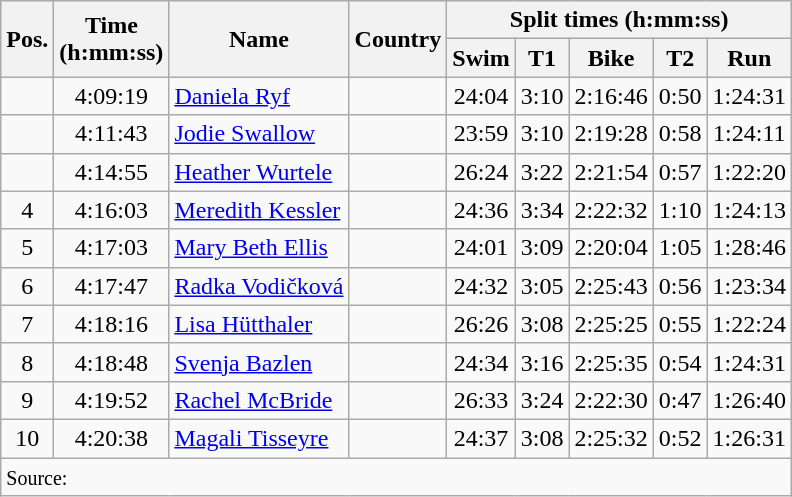<table class="wikitable" style="text-align:center">
<tr>
<th rowspan="2">Pos.</th>
<th rowspan="2">Time<br>(h:mm:ss)</th>
<th rowspan="2">Name</th>
<th rowspan="2">Country</th>
<th colspan="5">Split times (h:mm:ss)</th>
</tr>
<tr>
<th>Swim</th>
<th>T1</th>
<th>Bike</th>
<th>T2</th>
<th>Run</th>
</tr>
<tr>
<td></td>
<td>4:09:19</td>
<td align="left"><a href='#'>Daniela Ryf</a></td>
<td align="left"></td>
<td>24:04</td>
<td>3:10</td>
<td>2:16:46</td>
<td>0:50</td>
<td>1:24:31</td>
</tr>
<tr>
<td></td>
<td>4:11:43</td>
<td align="left"><a href='#'>Jodie Swallow</a></td>
<td align="left"></td>
<td>23:59</td>
<td>3:10</td>
<td>2:19:28</td>
<td>0:58</td>
<td>1:24:11</td>
</tr>
<tr>
<td></td>
<td>4:14:55</td>
<td align="left"><a href='#'>Heather Wurtele</a></td>
<td align="left"></td>
<td>26:24</td>
<td>3:22</td>
<td>2:21:54</td>
<td>0:57</td>
<td>1:22:20</td>
</tr>
<tr>
<td>4</td>
<td>4:16:03</td>
<td align="left"><a href='#'>Meredith Kessler</a></td>
<td align="left"></td>
<td>24:36</td>
<td>3:34</td>
<td>2:22:32</td>
<td>1:10</td>
<td>1:24:13</td>
</tr>
<tr>
<td>5</td>
<td>4:17:03</td>
<td align="left"><a href='#'>Mary Beth Ellis</a></td>
<td align="left"></td>
<td>24:01</td>
<td>3:09</td>
<td>2:20:04</td>
<td>1:05</td>
<td>1:28:46</td>
</tr>
<tr>
<td>6</td>
<td>4:17:47</td>
<td align="left"><a href='#'>Radka Vodičková</a></td>
<td align="left"></td>
<td>24:32</td>
<td>3:05</td>
<td>2:25:43</td>
<td>0:56</td>
<td>1:23:34</td>
</tr>
<tr>
<td>7</td>
<td>4:18:16</td>
<td align="left"><a href='#'>Lisa Hütthaler</a></td>
<td align="left"></td>
<td>26:26</td>
<td>3:08</td>
<td>2:25:25</td>
<td>0:55</td>
<td>1:22:24</td>
</tr>
<tr>
<td>8</td>
<td>4:18:48</td>
<td align="left"><a href='#'>Svenja Bazlen</a></td>
<td align="left"></td>
<td>24:34</td>
<td>3:16</td>
<td>2:25:35</td>
<td>0:54</td>
<td>1:24:31</td>
</tr>
<tr>
<td>9</td>
<td>4:19:52</td>
<td align="left"><a href='#'>Rachel McBride</a></td>
<td align="left"></td>
<td>26:33</td>
<td>3:24</td>
<td>2:22:30</td>
<td>0:47</td>
<td>1:26:40</td>
</tr>
<tr>
<td>10</td>
<td>4:20:38</td>
<td align="left"><a href='#'>Magali Tisseyre</a></td>
<td align="left"></td>
<td>24:37</td>
<td>3:08</td>
<td>2:25:32</td>
<td>0:52</td>
<td>1:26:31</td>
</tr>
<tr>
<td colspan="9" align="left"><small>Source:</small></td>
</tr>
</table>
